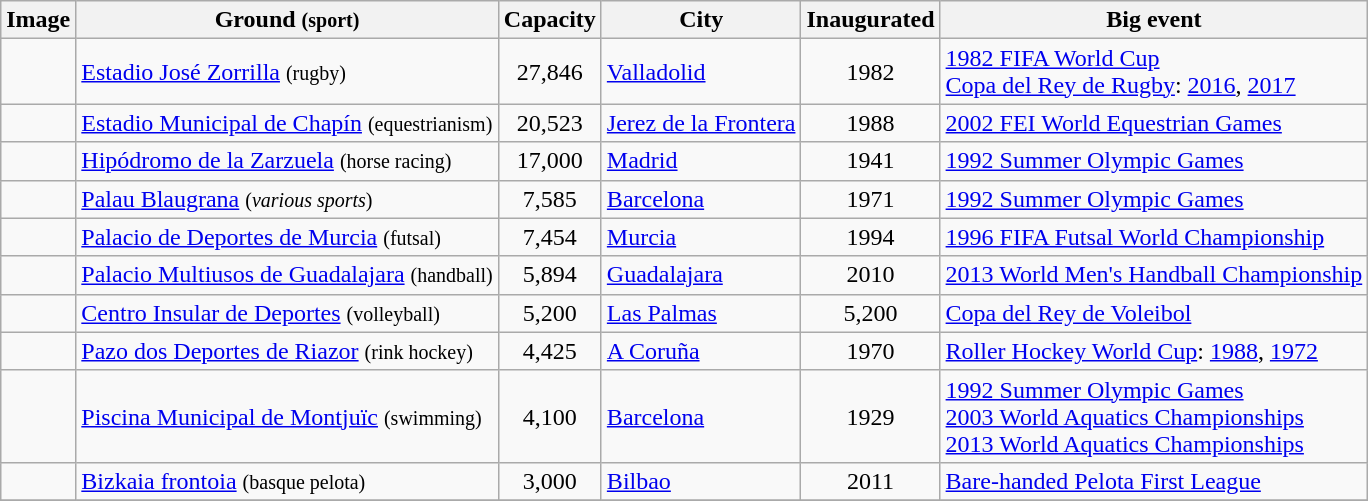<table class="wikitable sortable">
<tr>
<th>Image</th>
<th>Ground <small>(sport)</small></th>
<th>Capacity</th>
<th>City</th>
<th>Inaugurated</th>
<th>Big event</th>
</tr>
<tr>
<td></td>
<td><a href='#'>Estadio José Zorrilla</a> <small>(rugby)</small></td>
<td align="center">27,846</td>
<td> <a href='#'>Valladolid</a></td>
<td align="center">1982</td>
<td><a href='#'>1982 FIFA World Cup</a> <br> <a href='#'>Copa del Rey de Rugby</a>: <a href='#'>2016</a>, <a href='#'>2017</a></td>
</tr>
<tr>
<td></td>
<td><a href='#'>Estadio Municipal de Chapín</a> <small>(equestrianism)</small></td>
<td align="center">20,523</td>
<td> <a href='#'>Jerez de la Frontera</a></td>
<td align="center">1988</td>
<td><a href='#'>2002 FEI World Equestrian Games</a></td>
</tr>
<tr>
<td></td>
<td><a href='#'>Hipódromo de la Zarzuela</a> <small>(horse racing)</small></td>
<td align="center">17,000</td>
<td> <a href='#'>Madrid</a></td>
<td align="center">1941</td>
<td><a href='#'>1992 Summer Olympic Games</a></td>
</tr>
<tr>
<td></td>
<td><a href='#'>Palau Blaugrana</a> <small>(<em>various sports</em>)</small></td>
<td align="center">7,585</td>
<td> <a href='#'>Barcelona</a></td>
<td align="center">1971</td>
<td><a href='#'>1992 Summer Olympic Games</a></td>
</tr>
<tr>
<td></td>
<td><a href='#'>Palacio de Deportes de Murcia</a> <small>(futsal)</small></td>
<td align="center">7,454</td>
<td> <a href='#'>Murcia</a></td>
<td align="center">1994</td>
<td><a href='#'>1996 FIFA Futsal World Championship</a></td>
</tr>
<tr>
<td></td>
<td><a href='#'>Palacio Multiusos de Guadalajara</a> <small>(handball)</small></td>
<td align="center">5,894</td>
<td> <a href='#'>Guadalajara</a></td>
<td align="center">2010</td>
<td><a href='#'>2013 World Men's Handball Championship</a></td>
</tr>
<tr>
<td></td>
<td><a href='#'>Centro Insular de Deportes</a> <small>(volleyball)</small></td>
<td align="center">5,200</td>
<td> <a href='#'>Las Palmas</a></td>
<td align="center">5,200</td>
<td><a href='#'>Copa del Rey de Voleibol</a></td>
</tr>
<tr>
<td></td>
<td><a href='#'>Pazo dos Deportes de Riazor</a> <small>(rink hockey)</small></td>
<td align="center">4,425</td>
<td> <a href='#'>A Coruña</a></td>
<td align="center">1970</td>
<td><a href='#'>Roller Hockey World Cup</a>: <a href='#'>1988</a>, <a href='#'>1972</a></td>
</tr>
<tr>
<td></td>
<td><a href='#'>Piscina Municipal de Montjuïc</a> <small>(swimming)</small></td>
<td align="center">4,100</td>
<td> <a href='#'>Barcelona</a></td>
<td align="center">1929</td>
<td><a href='#'>1992 Summer Olympic Games</a> <br> <a href='#'>2003 World Aquatics Championships</a> <br> <a href='#'>2013 World Aquatics Championships</a></td>
</tr>
<tr>
<td></td>
<td><a href='#'>Bizkaia frontoia</a> <small>(basque pelota)</small></td>
<td align="center">3,000</td>
<td> <a href='#'>Bilbao</a></td>
<td align="center">2011</td>
<td><a href='#'>Bare-handed Pelota First League</a></td>
</tr>
<tr>
</tr>
</table>
